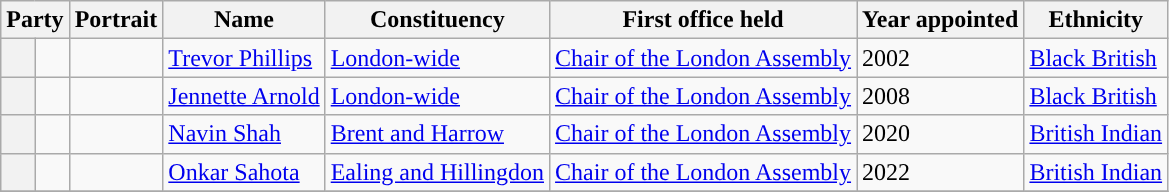<table class="wikitable sortable">
<tr>
<th colspan=2>Party</th>
<th>Portrait</th>
<th>Name</th>
<th>Constituency</th>
<th>First office held</th>
<th>Year appointed</th>
<th>Ethnicity</th>
</tr>
<tr>
<th style="background-color: "></th>
<td></td>
<td></td>
<td><a href='#'>Trevor Phillips</a></td>
<td><a href='#'>London-wide</a></td>
<td><a href='#'>Chair of the London Assembly</a></td>
<td>2002</td>
<td><a href='#'>Black British</a></td>
</tr>
<tr>
<th style="background-color: "></th>
<td></td>
<td></td>
<td><a href='#'>Jennette Arnold</a></td>
<td><a href='#'>London-wide</a></td>
<td><a href='#'>Chair of the London Assembly</a></td>
<td>2008</td>
<td><a href='#'>Black British</a></td>
</tr>
<tr>
<th style="background-color: "></th>
<td></td>
<td></td>
<td><a href='#'>Navin Shah</a></td>
<td><a href='#'>Brent and Harrow</a></td>
<td><a href='#'>Chair of the London Assembly</a></td>
<td>2020</td>
<td><a href='#'>British Indian</a></td>
</tr>
<tr>
<th style="background-color: "></th>
<td></td>
<td></td>
<td><a href='#'>Onkar Sahota</a></td>
<td><a href='#'>Ealing and Hillingdon</a></td>
<td><a href='#'>Chair of the London Assembly</a></td>
<td>2022</td>
<td><a href='#'>British Indian</a></td>
</tr>
<tr>
</tr>
</table>
